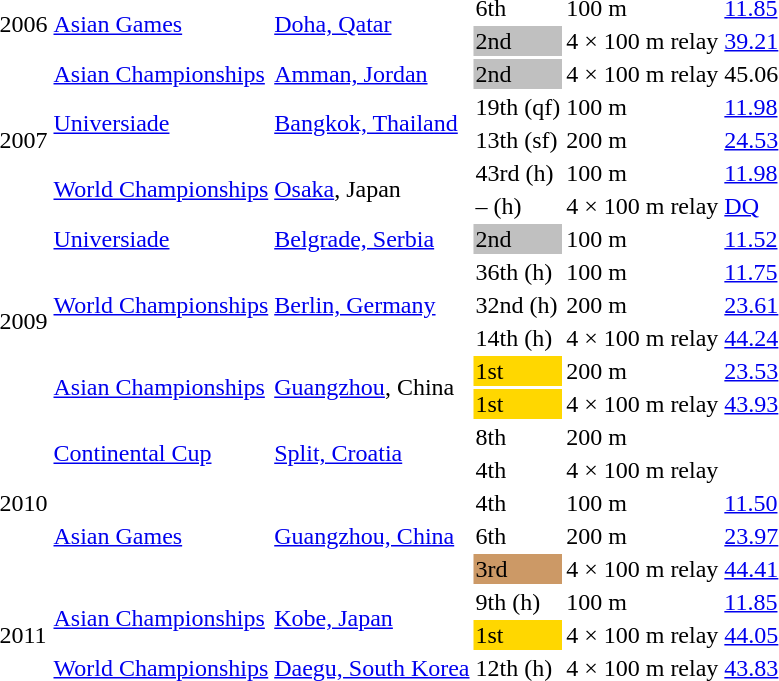<table>
<tr>
<td rowspan=2>2006</td>
<td rowspan=2><a href='#'>Asian Games</a></td>
<td rowspan=2><a href='#'>Doha, Qatar</a></td>
<td>6th</td>
<td>100 m</td>
<td><a href='#'>11.85</a></td>
</tr>
<tr>
<td bgcolor=silver>2nd</td>
<td>4 × 100 m relay</td>
<td><a href='#'>39.21</a></td>
</tr>
<tr>
<td rowspan=5>2007</td>
<td><a href='#'>Asian Championships</a></td>
<td><a href='#'>Amman, Jordan</a></td>
<td bgcolor=silver>2nd</td>
<td>4 × 100 m relay</td>
<td>45.06</td>
</tr>
<tr>
<td rowspan=2><a href='#'>Universiade</a></td>
<td rowspan=2><a href='#'>Bangkok, Thailand</a></td>
<td>19th (qf)</td>
<td>100 m</td>
<td><a href='#'>11.98</a></td>
</tr>
<tr>
<td>13th (sf)</td>
<td>200 m</td>
<td><a href='#'>24.53</a></td>
</tr>
<tr>
<td rowspan=2><a href='#'>World Championships</a></td>
<td rowspan=2><a href='#'>Osaka</a>, Japan</td>
<td>43rd (h)</td>
<td>100 m</td>
<td><a href='#'>11.98</a></td>
</tr>
<tr>
<td>– (h)</td>
<td>4 × 100 m relay</td>
<td><a href='#'>DQ</a></td>
</tr>
<tr>
<td rowspan=6>2009</td>
<td><a href='#'>Universiade</a></td>
<td><a href='#'>Belgrade, Serbia</a></td>
<td bgcolor=silver>2nd</td>
<td>100 m</td>
<td><a href='#'>11.52</a></td>
</tr>
<tr>
<td rowspan=3><a href='#'>World Championships</a></td>
<td rowspan=3><a href='#'>Berlin, Germany</a></td>
<td>36th (h)</td>
<td>100 m</td>
<td><a href='#'>11.75</a></td>
</tr>
<tr>
<td>32nd (h)</td>
<td>200 m</td>
<td><a href='#'>23.61</a></td>
</tr>
<tr>
<td>14th (h)</td>
<td>4 × 100 m relay</td>
<td><a href='#'>44.24</a></td>
</tr>
<tr>
<td rowspan=2><a href='#'>Asian Championships</a></td>
<td rowspan=2><a href='#'>Guangzhou</a>, China</td>
<td bgcolor=gold>1st</td>
<td>200 m</td>
<td><a href='#'>23.53</a></td>
</tr>
<tr>
<td bgcolor=gold>1st</td>
<td>4 × 100 m relay</td>
<td><a href='#'>43.93</a></td>
</tr>
<tr>
<td rowspan=5>2010</td>
<td rowspan=2><a href='#'>Continental Cup</a></td>
<td rowspan=2><a href='#'>Split, Croatia</a></td>
<td>8th</td>
<td>200 m</td>
<td></td>
</tr>
<tr>
<td>4th</td>
<td>4 × 100 m relay</td>
<td></td>
</tr>
<tr>
<td rowspan=3><a href='#'>Asian Games</a></td>
<td rowspan=3><a href='#'>Guangzhou, China</a></td>
<td>4th</td>
<td>100 m</td>
<td><a href='#'>11.50</a></td>
</tr>
<tr>
<td>6th</td>
<td>200 m</td>
<td><a href='#'>23.97</a></td>
</tr>
<tr>
<td bgcolor=cc9966>3rd</td>
<td>4 × 100 m relay</td>
<td><a href='#'>44.41</a></td>
</tr>
<tr>
<td rowspan=3>2011</td>
<td rowspan=2><a href='#'>Asian Championships</a></td>
<td rowspan=2><a href='#'>Kobe, Japan</a></td>
<td>9th (h)</td>
<td>100 m</td>
<td><a href='#'>11.85</a></td>
</tr>
<tr>
<td bgcolor=gold>1st</td>
<td>4 × 100 m relay</td>
<td><a href='#'>44.05</a></td>
</tr>
<tr>
<td><a href='#'>World Championships</a></td>
<td><a href='#'>Daegu, South Korea</a></td>
<td>12th (h)</td>
<td>4 × 100 m relay</td>
<td><a href='#'>43.83</a></td>
</tr>
</table>
